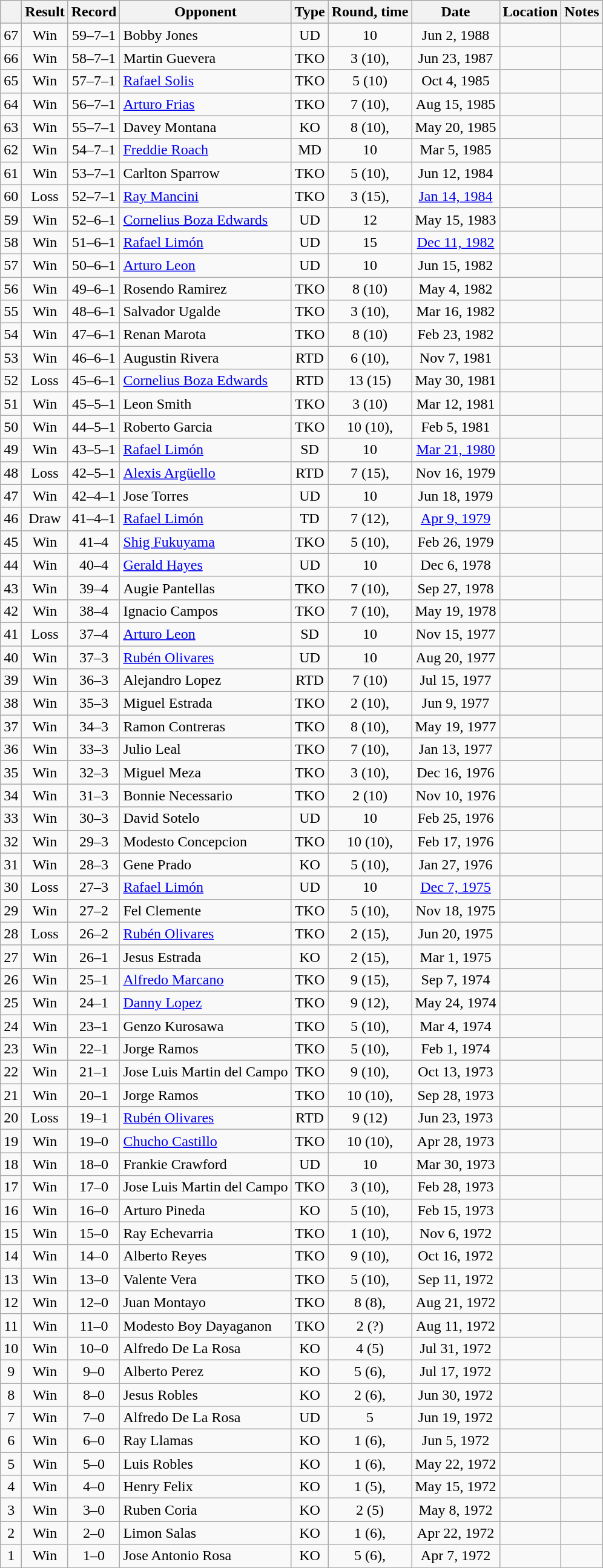<table class=wikitable style=text-align:center>
<tr>
<th></th>
<th>Result</th>
<th>Record</th>
<th>Opponent</th>
<th>Type</th>
<th>Round, time</th>
<th>Date</th>
<th>Location</th>
<th>Notes</th>
</tr>
<tr>
<td>67</td>
<td>Win</td>
<td>59–7–1</td>
<td align=left>Bobby Jones</td>
<td>UD</td>
<td>10</td>
<td>Jun 2, 1988</td>
<td align=left></td>
<td align=left></td>
</tr>
<tr>
<td>66</td>
<td>Win</td>
<td>58–7–1</td>
<td align=left>Martin Guevera</td>
<td>TKO</td>
<td>3 (10), </td>
<td>Jun 23, 1987</td>
<td align=left></td>
<td align=left></td>
</tr>
<tr>
<td>65</td>
<td>Win</td>
<td>57–7–1</td>
<td align=left><a href='#'>Rafael Solis</a></td>
<td>TKO</td>
<td>5 (10)</td>
<td>Oct 4, 1985</td>
<td align=left></td>
<td align=left></td>
</tr>
<tr>
<td>64</td>
<td>Win</td>
<td>56–7–1</td>
<td align=left><a href='#'>Arturo Frias</a></td>
<td>TKO</td>
<td>7 (10), </td>
<td>Aug 15, 1985</td>
<td align=left></td>
<td align=left></td>
</tr>
<tr>
<td>63</td>
<td>Win</td>
<td>55–7–1</td>
<td align=left>Davey Montana</td>
<td>KO</td>
<td>8 (10), </td>
<td>May 20, 1985</td>
<td align=left></td>
<td align=left></td>
</tr>
<tr>
<td>62</td>
<td>Win</td>
<td>54–7–1</td>
<td align=left><a href='#'>Freddie Roach</a></td>
<td>MD</td>
<td>10</td>
<td>Mar 5, 1985</td>
<td align=left></td>
<td align=left></td>
</tr>
<tr>
<td>61</td>
<td>Win</td>
<td>53–7–1</td>
<td align=left>Carlton Sparrow</td>
<td>TKO</td>
<td>5 (10), </td>
<td>Jun 12, 1984</td>
<td align=left></td>
<td align=left></td>
</tr>
<tr>
<td>60</td>
<td>Loss</td>
<td>52–7–1</td>
<td align=left><a href='#'>Ray Mancini</a></td>
<td>TKO</td>
<td>3 (15), </td>
<td><a href='#'>Jan 14, 1984</a></td>
<td align=left></td>
<td align=left></td>
</tr>
<tr>
<td>59</td>
<td>Win</td>
<td>52–6–1</td>
<td align=left><a href='#'>Cornelius Boza Edwards</a></td>
<td>UD</td>
<td>12</td>
<td>May 15, 1983</td>
<td align=left></td>
<td align=left></td>
</tr>
<tr>
<td>58</td>
<td>Win</td>
<td>51–6–1</td>
<td align=left><a href='#'>Rafael Limón</a></td>
<td>UD</td>
<td>15</td>
<td><a href='#'>Dec 11, 1982</a></td>
<td align=left></td>
<td align=left></td>
</tr>
<tr>
<td>57</td>
<td>Win</td>
<td>50–6–1</td>
<td align=left><a href='#'>Arturo Leon</a></td>
<td>UD</td>
<td>10</td>
<td>Jun 15, 1982</td>
<td align=left></td>
<td align=left></td>
</tr>
<tr>
<td>56</td>
<td>Win</td>
<td>49–6–1</td>
<td align=left>Rosendo Ramirez</td>
<td>TKO</td>
<td>8 (10)</td>
<td>May 4, 1982</td>
<td align=left></td>
<td align=left></td>
</tr>
<tr>
<td>55</td>
<td>Win</td>
<td>48–6–1</td>
<td align=left>Salvador Ugalde</td>
<td>TKO</td>
<td>3 (10), </td>
<td>Mar 16, 1982</td>
<td align=left></td>
<td align=left></td>
</tr>
<tr>
<td>54</td>
<td>Win</td>
<td>47–6–1</td>
<td align=left>Renan Marota</td>
<td>TKO</td>
<td>8 (10)</td>
<td>Feb 23, 1982</td>
<td align=left></td>
<td align=left></td>
</tr>
<tr>
<td>53</td>
<td>Win</td>
<td>46–6–1</td>
<td align=left>Augustin Rivera</td>
<td>RTD</td>
<td>6 (10), </td>
<td>Nov 7, 1981</td>
<td align=left></td>
<td align=left></td>
</tr>
<tr>
<td>52</td>
<td>Loss</td>
<td>45–6–1</td>
<td align=left><a href='#'>Cornelius Boza Edwards</a></td>
<td>RTD</td>
<td>13 (15)</td>
<td>May 30, 1981</td>
<td align=left></td>
<td align=left></td>
</tr>
<tr>
<td>51</td>
<td>Win</td>
<td>45–5–1</td>
<td align=left>Leon Smith</td>
<td>TKO</td>
<td>3 (10)</td>
<td>Mar 12, 1981</td>
<td align=left></td>
<td align=left></td>
</tr>
<tr>
<td>50</td>
<td>Win</td>
<td>44–5–1</td>
<td align=left>Roberto Garcia</td>
<td>TKO</td>
<td>10 (10), </td>
<td>Feb 5, 1981</td>
<td align=left></td>
<td align=left></td>
</tr>
<tr>
<td>49</td>
<td>Win</td>
<td>43–5–1</td>
<td align=left><a href='#'>Rafael Limón</a></td>
<td>SD</td>
<td>10</td>
<td><a href='#'>Mar 21, 1980</a></td>
<td align=left></td>
<td></td>
</tr>
<tr>
<td>48</td>
<td>Loss</td>
<td>42–5–1</td>
<td align=left><a href='#'>Alexis Argüello</a></td>
<td>RTD</td>
<td>7 (15), </td>
<td>Nov 16, 1979</td>
<td align=left></td>
<td align=left></td>
</tr>
<tr>
<td>47</td>
<td>Win</td>
<td>42–4–1</td>
<td align=left>Jose Torres</td>
<td>UD</td>
<td>10</td>
<td>Jun 18, 1979</td>
<td align=left></td>
<td align=left></td>
</tr>
<tr>
<td>46</td>
<td>Draw</td>
<td>41–4–1</td>
<td align=left><a href='#'>Rafael Limón</a></td>
<td>TD</td>
<td>7 (12), </td>
<td><a href='#'>Apr 9, 1979</a></td>
<td align=left></td>
<td align=left></td>
</tr>
<tr>
<td>45</td>
<td>Win</td>
<td>41–4</td>
<td align=left><a href='#'>Shig Fukuyama</a></td>
<td>TKO</td>
<td>5 (10), </td>
<td>Feb 26, 1979</td>
<td align=left></td>
<td align=left></td>
</tr>
<tr>
<td>44</td>
<td>Win</td>
<td>40–4</td>
<td align=left><a href='#'>Gerald Hayes</a></td>
<td>UD</td>
<td>10</td>
<td>Dec 6, 1978</td>
<td align=left></td>
<td align=left></td>
</tr>
<tr>
<td>43</td>
<td>Win</td>
<td>39–4</td>
<td align=left>Augie Pantellas</td>
<td>TKO</td>
<td>7 (10), </td>
<td>Sep 27, 1978</td>
<td align=left></td>
<td align=left></td>
</tr>
<tr>
<td>42</td>
<td>Win</td>
<td>38–4</td>
<td align=left>Ignacio Campos</td>
<td>TKO</td>
<td>7 (10), </td>
<td>May 19, 1978</td>
<td align=left></td>
<td align=left></td>
</tr>
<tr>
<td>41</td>
<td>Loss</td>
<td>37–4</td>
<td align=left><a href='#'>Arturo Leon</a></td>
<td>SD</td>
<td>10</td>
<td>Nov 15, 1977</td>
<td align=left></td>
<td align=left></td>
</tr>
<tr>
<td>40</td>
<td>Win</td>
<td>37–3</td>
<td align=left><a href='#'>Rubén Olivares</a></td>
<td>UD</td>
<td>10</td>
<td>Aug 20, 1977</td>
<td align=left></td>
<td align=left></td>
</tr>
<tr>
<td>39</td>
<td>Win</td>
<td>36–3</td>
<td align=left>Alejandro Lopez</td>
<td>RTD</td>
<td>7 (10)</td>
<td>Jul 15, 1977</td>
<td align=left></td>
<td align=left></td>
</tr>
<tr>
<td>38</td>
<td>Win</td>
<td>35–3</td>
<td align=left>Miguel Estrada</td>
<td>TKO</td>
<td>2 (10), </td>
<td>Jun 9, 1977</td>
<td align=left></td>
<td align=left></td>
</tr>
<tr>
<td>37</td>
<td>Win</td>
<td>34–3</td>
<td align=left>Ramon Contreras</td>
<td>TKO</td>
<td>8 (10), </td>
<td>May 19, 1977</td>
<td align=left></td>
<td align=left></td>
</tr>
<tr>
<td>36</td>
<td>Win</td>
<td>33–3</td>
<td align=left>Julio Leal</td>
<td>TKO</td>
<td>7 (10), </td>
<td>Jan 13, 1977</td>
<td align=left></td>
<td align=left></td>
</tr>
<tr>
<td>35</td>
<td>Win</td>
<td>32–3</td>
<td align=left>Miguel Meza</td>
<td>TKO</td>
<td>3 (10), </td>
<td>Dec 16, 1976</td>
<td align=left></td>
<td align=left></td>
</tr>
<tr>
<td>34</td>
<td>Win</td>
<td>31–3</td>
<td align=left>Bonnie Necessario</td>
<td>TKO</td>
<td>2 (10)</td>
<td>Nov 10, 1976</td>
<td align=left></td>
<td align=left></td>
</tr>
<tr>
<td>33</td>
<td>Win</td>
<td>30–3</td>
<td align=left>David Sotelo</td>
<td>UD</td>
<td>10</td>
<td>Feb 25, 1976</td>
<td align=left></td>
<td align=left></td>
</tr>
<tr>
<td>32</td>
<td>Win</td>
<td>29–3</td>
<td align=left>Modesto Concepcion</td>
<td>TKO</td>
<td>10 (10), </td>
<td>Feb 17, 1976</td>
<td align=left></td>
<td align=left></td>
</tr>
<tr>
<td>31</td>
<td>Win</td>
<td>28–3</td>
<td align=left>Gene Prado</td>
<td>KO</td>
<td>5 (10), </td>
<td>Jan 27, 1976</td>
<td align=left></td>
<td align=left></td>
</tr>
<tr>
<td>30</td>
<td>Loss</td>
<td>27–3</td>
<td align=left><a href='#'>Rafael Limón</a></td>
<td>UD</td>
<td>10</td>
<td><a href='#'>Dec 7, 1975</a></td>
<td align=left></td>
<td align=left></td>
</tr>
<tr>
<td>29</td>
<td>Win</td>
<td>27–2</td>
<td align=left>Fel Clemente</td>
<td>TKO</td>
<td>5 (10), </td>
<td>Nov 18, 1975</td>
<td align=left></td>
<td align=left></td>
</tr>
<tr>
<td>28</td>
<td>Loss</td>
<td>26–2</td>
<td align=left><a href='#'>Rubén Olivares</a></td>
<td>TKO</td>
<td>2 (15), </td>
<td>Jun 20, 1975</td>
<td align=left></td>
<td align=left></td>
</tr>
<tr>
<td>27</td>
<td>Win</td>
<td>26–1</td>
<td align=left>Jesus Estrada</td>
<td>KO</td>
<td>2 (15), </td>
<td>Mar 1, 1975</td>
<td align=left></td>
<td align=left></td>
</tr>
<tr>
<td>26</td>
<td>Win</td>
<td>25–1</td>
<td align=left><a href='#'>Alfredo Marcano</a></td>
<td>TKO</td>
<td>9 (15), </td>
<td>Sep 7, 1974</td>
<td align=left></td>
<td align=left></td>
</tr>
<tr>
<td>25</td>
<td>Win</td>
<td>24–1</td>
<td align=left><a href='#'>Danny Lopez</a></td>
<td>TKO</td>
<td>9 (12), </td>
<td>May 24, 1974</td>
<td align=left></td>
<td align=left></td>
</tr>
<tr>
<td>24</td>
<td>Win</td>
<td>23–1</td>
<td align=left>Genzo Kurosawa</td>
<td>TKO</td>
<td>5 (10), </td>
<td>Mar 4, 1974</td>
<td align=left></td>
<td align=left></td>
</tr>
<tr>
<td>23</td>
<td>Win</td>
<td>22–1</td>
<td align=left>Jorge Ramos</td>
<td>TKO</td>
<td>5 (10), </td>
<td>Feb 1, 1974</td>
<td align=left></td>
<td align=left></td>
</tr>
<tr>
<td>22</td>
<td>Win</td>
<td>21–1</td>
<td align=left>Jose Luis Martin del Campo</td>
<td>TKO</td>
<td>9 (10), </td>
<td>Oct 13, 1973</td>
<td align=left></td>
<td align=left></td>
</tr>
<tr>
<td>21</td>
<td>Win</td>
<td>20–1</td>
<td align=left>Jorge Ramos</td>
<td>TKO</td>
<td>10 (10), </td>
<td>Sep 28, 1973</td>
<td align=left></td>
<td align=left></td>
</tr>
<tr>
<td>20</td>
<td>Loss</td>
<td>19–1</td>
<td align=left><a href='#'>Rubén Olivares</a></td>
<td>RTD</td>
<td>9 (12)</td>
<td>Jun 23, 1973</td>
<td align=left></td>
<td align=left></td>
</tr>
<tr>
<td>19</td>
<td>Win</td>
<td>19–0</td>
<td align=left><a href='#'>Chucho Castillo</a></td>
<td>TKO</td>
<td>10 (10), </td>
<td>Apr 28, 1973</td>
<td align=left></td>
<td align=left></td>
</tr>
<tr>
<td>18</td>
<td>Win</td>
<td>18–0</td>
<td align=left>Frankie Crawford</td>
<td>UD</td>
<td>10</td>
<td>Mar 30, 1973</td>
<td align=left></td>
<td align=left></td>
</tr>
<tr>
<td>17</td>
<td>Win</td>
<td>17–0</td>
<td align=left>Jose Luis Martin del Campo</td>
<td>TKO</td>
<td>3 (10), </td>
<td>Feb 28, 1973</td>
<td align=left></td>
<td align=left></td>
</tr>
<tr>
<td>16</td>
<td>Win</td>
<td>16–0</td>
<td align=left>Arturo Pineda</td>
<td>KO</td>
<td>5 (10), </td>
<td>Feb 15, 1973</td>
<td align=left></td>
<td align=left></td>
</tr>
<tr>
<td>15</td>
<td>Win</td>
<td>15–0</td>
<td align=left>Ray Echevarria</td>
<td>TKO</td>
<td>1 (10), </td>
<td>Nov 6, 1972</td>
<td align=left></td>
<td align=left></td>
</tr>
<tr>
<td>14</td>
<td>Win</td>
<td>14–0</td>
<td align=left>Alberto Reyes</td>
<td>TKO</td>
<td>9 (10), </td>
<td>Oct 16, 1972</td>
<td align=left></td>
<td align=left></td>
</tr>
<tr>
<td>13</td>
<td>Win</td>
<td>13–0</td>
<td align=left>Valente Vera</td>
<td>TKO</td>
<td>5 (10), </td>
<td>Sep 11, 1972</td>
<td align=left></td>
<td align=left></td>
</tr>
<tr>
<td>12</td>
<td>Win</td>
<td>12–0</td>
<td align=left>Juan Montayo</td>
<td>TKO</td>
<td>8 (8), </td>
<td>Aug 21, 1972</td>
<td align=left></td>
<td align=left></td>
</tr>
<tr>
<td>11</td>
<td>Win</td>
<td>11–0</td>
<td align=left>Modesto Boy Dayaganon</td>
<td>TKO</td>
<td>2 (?)</td>
<td>Aug 11, 1972</td>
<td align=left></td>
<td align=left></td>
</tr>
<tr>
<td>10</td>
<td>Win</td>
<td>10–0</td>
<td align=left>Alfredo De La Rosa</td>
<td>KO</td>
<td>4 (5)</td>
<td>Jul 31, 1972</td>
<td align=left></td>
<td align=left></td>
</tr>
<tr>
<td>9</td>
<td>Win</td>
<td>9–0</td>
<td align=left>Alberto Perez</td>
<td>KO</td>
<td>5 (6), </td>
<td>Jul 17, 1972</td>
<td align=left></td>
<td align=left></td>
</tr>
<tr>
<td>8</td>
<td>Win</td>
<td>8–0</td>
<td align=left>Jesus Robles</td>
<td>KO</td>
<td>2 (6), </td>
<td>Jun 30, 1972</td>
<td align=left></td>
<td align=left></td>
</tr>
<tr>
<td>7</td>
<td>Win</td>
<td>7–0</td>
<td align=left>Alfredo De La Rosa</td>
<td>UD</td>
<td>5</td>
<td>Jun 19, 1972</td>
<td align=left></td>
<td align=left></td>
</tr>
<tr>
<td>6</td>
<td>Win</td>
<td>6–0</td>
<td align=left>Ray Llamas</td>
<td>KO</td>
<td>1 (6), </td>
<td>Jun 5, 1972</td>
<td align=left></td>
<td align=left></td>
</tr>
<tr>
<td>5</td>
<td>Win</td>
<td>5–0</td>
<td align=left>Luis Robles</td>
<td>KO</td>
<td>1 (6), </td>
<td>May 22, 1972</td>
<td align=left></td>
<td align=left></td>
</tr>
<tr>
<td>4</td>
<td>Win</td>
<td>4–0</td>
<td align=left>Henry Felix</td>
<td>KO</td>
<td>1 (5), </td>
<td>May 15, 1972</td>
<td align=left></td>
<td align=left></td>
</tr>
<tr>
<td>3</td>
<td>Win</td>
<td>3–0</td>
<td align=left>Ruben Coria</td>
<td>KO</td>
<td>2 (5)</td>
<td>May 8, 1972</td>
<td align=left></td>
<td align=left></td>
</tr>
<tr>
<td>2</td>
<td>Win</td>
<td>2–0</td>
<td align=left>Limon Salas</td>
<td>KO</td>
<td>1 (6), </td>
<td>Apr 22, 1972</td>
<td align=left></td>
<td align=left></td>
</tr>
<tr>
<td>1</td>
<td>Win</td>
<td>1–0</td>
<td align=left>Jose Antonio Rosa</td>
<td>KO</td>
<td>5 (6), </td>
<td>Apr 7, 1972</td>
<td align=left></td>
<td align=left></td>
</tr>
</table>
